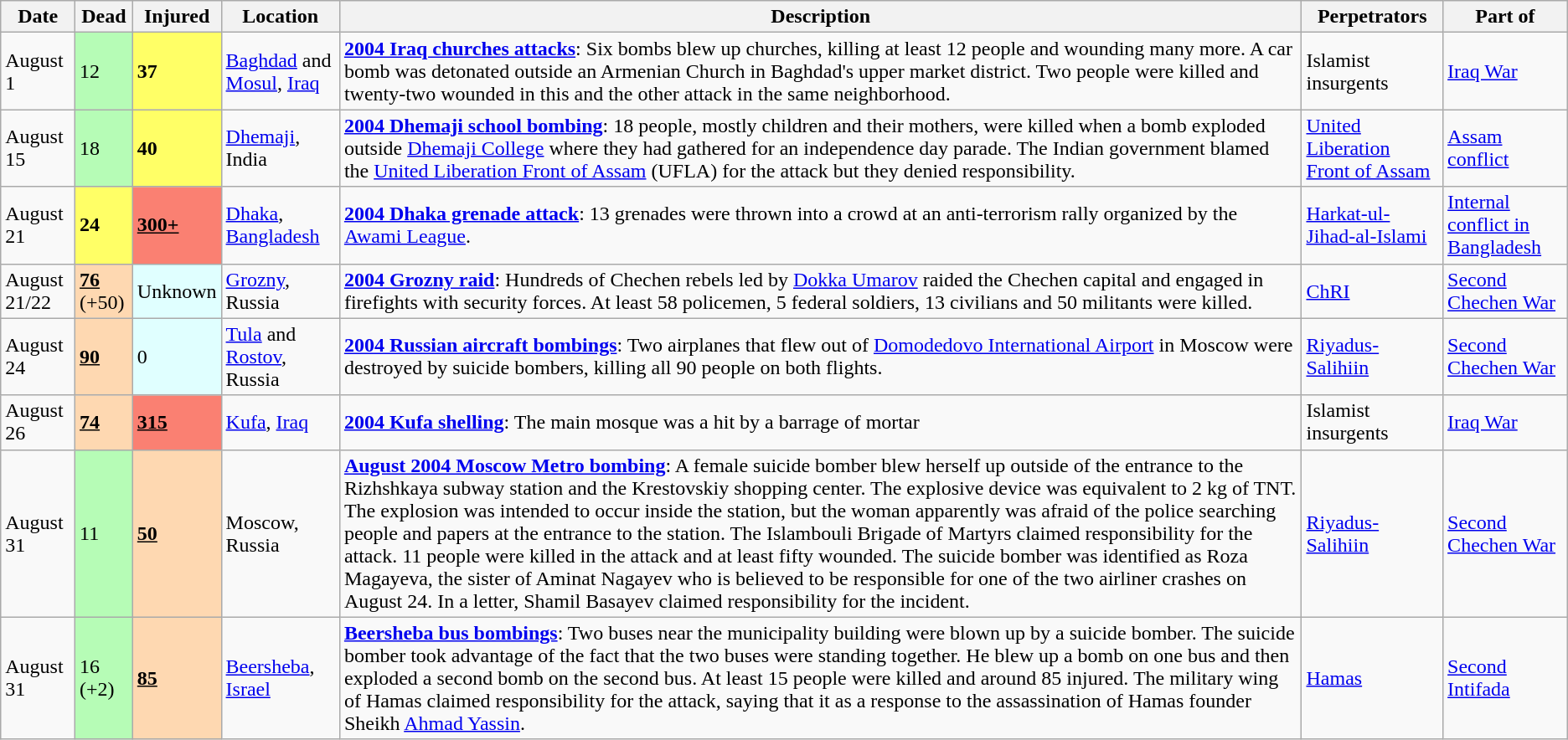<table class="wikitable" id="terrorIncidents2004Aug">
<tr>
<th>Date</th>
<th>Dead</th>
<th>Injured</th>
<th>Location</th>
<th>Description</th>
<th>Perpetrators</th>
<th>Part of</th>
</tr>
<tr>
<td>August 1</td>
<td style="background:#B6FCB6;align="right">12</td>
<td style="background:#FFFF66;align="right"><strong>37</strong></td>
<td><a href='#'>Baghdad</a> and <a href='#'>Mosul</a>, <a href='#'>Iraq</a></td>
<td><strong><a href='#'>2004 Iraq churches attacks</a></strong>: Six bombs blew up churches, killing at least 12 people and wounding many more. A car bomb was detonated outside an Armenian Church in Baghdad's upper market district. Two people were killed and twenty-two wounded in this and the other attack in the same neighborhood.</td>
<td>Islamist insurgents</td>
<td><a href='#'>Iraq War</a></td>
</tr>
<tr>
<td>August 15</td>
<td style="background:#B6FCB6;align="right">18</td>
<td style="background:#FFFF66;align="right"><strong>40</strong></td>
<td><a href='#'>Dhemaji</a>, India</td>
<td><strong><a href='#'>2004 Dhemaji school bombing</a></strong>: 18 people, mostly children and their mothers, were killed when a bomb exploded outside <a href='#'>Dhemaji College</a> where they had gathered for an independence day parade. The Indian government blamed the <a href='#'>United Liberation Front of Assam</a> (UFLA) for the attack but they denied responsibility.</td>
<td><a href='#'>United Liberation Front of Assam</a></td>
<td><a href='#'>Assam conflict</a></td>
</tr>
<tr>
<td>August 21</td>
<td style="background:#FFFF66;align="right"><strong>24</strong></td>
<td style="background:#FA8072;align="right"><u><strong>300+</strong></u></td>
<td><a href='#'>Dhaka</a>, <a href='#'>Bangladesh</a></td>
<td><strong><a href='#'>2004 Dhaka grenade attack</a></strong>: 13 grenades were thrown into a crowd at an anti-terrorism rally organized by the <a href='#'>Awami League</a>.</td>
<td><a href='#'>Harkat-ul-Jihad-al-Islami</a></td>
<td><a href='#'>Internal conflict in Bangladesh</a></td>
</tr>
<tr>
<td>August 21/22</td>
<td style="background:#FED8B1;align="right"><u><strong>76</strong></u> (+50)</td>
<td style="background:#E0FFFF;align="right">Unknown</td>
<td><a href='#'>Grozny</a>, Russia</td>
<td><strong><a href='#'>2004 Grozny raid</a></strong>: Hundreds of Chechen rebels led by <a href='#'>Dokka Umarov</a> raided the Chechen capital and engaged in firefights with security forces. At least 58 policemen, 5 federal soldiers, 13 civilians and 50 militants were killed.</td>
<td><a href='#'>ChRI</a></td>
<td><a href='#'>Second Chechen War</a></td>
</tr>
<tr>
<td>August 24</td>
<td style="background:#FED8B1;align="right"><u><strong>90</strong></u></td>
<td style="background:#E0FFFF;align="right">0</td>
<td><a href='#'>Tula</a> and <a href='#'>Rostov</a>, Russia</td>
<td><strong><a href='#'>2004 Russian aircraft bombings</a></strong>: Two airplanes that flew out of <a href='#'>Domodedovo International Airport</a> in Moscow were destroyed by suicide bombers, killing all 90 people on both flights.</td>
<td><a href='#'>Riyadus-Salihiin</a></td>
<td><a href='#'>Second Chechen War</a></td>
</tr>
<tr>
<td>August 26</td>
<td style="background:#FED8B1;align="right"><u><strong>74</strong></u></td>
<td style="background:#FA8072;align="right"><u><strong>315</strong></u></td>
<td><a href='#'>Kufa</a>, <a href='#'>Iraq</a></td>
<td><strong><a href='#'>2004 Kufa shelling</a></strong>: The main mosque was a hit by a barrage of mortar</td>
<td>Islamist insurgents</td>
<td><a href='#'>Iraq War</a></td>
</tr>
<tr>
<td>August 31</td>
<td style="background:#B6FCB6;align="right">11</td>
<td style="background:#FED8B1;align="right"><u><strong>50</strong></u></td>
<td>Moscow, Russia</td>
<td><strong><a href='#'>August 2004 Moscow Metro bombing</a></strong>: A female suicide bomber blew herself up outside of the entrance to the Rizhshkaya subway station and the Krestovskiy shopping center. The explosive device was equivalent to 2 kg of TNT. The explosion was intended to occur inside the station, but the woman apparently was afraid of the police searching people and papers at the entrance to the station. The Islambouli Brigade of Martyrs claimed responsibility for the attack. 11 people were killed in the attack and at least fifty wounded. The suicide bomber was identified as Roza Magayeva, the sister of Aminat Nagayev who is believed to be responsible for one of the two airliner crashes on August 24. In a letter, Shamil Basayev claimed responsibility for the incident.</td>
<td><a href='#'>Riyadus-Salihiin</a></td>
<td><a href='#'>Second Chechen War</a></td>
</tr>
<tr>
<td>August 31</td>
<td style="background:#B6FCB6;align="right">16 (+2)</td>
<td style="background:#FED8B1;align="right"><u><strong>85</strong></u></td>
<td><a href='#'>Beersheba</a>, <a href='#'>Israel</a></td>
<td><strong><a href='#'>Beersheba bus bombings</a></strong>: Two buses near the municipality building were blown up by a suicide bomber. The suicide bomber took advantage of the fact that the two buses were standing together. He blew up a bomb on one bus and then exploded a second bomb on the second bus. At least 15 people were killed and around 85 injured. The military wing of Hamas claimed responsibility for the attack, saying that it as a response to the assassination of Hamas founder Sheikh <a href='#'>Ahmad Yassin</a>.</td>
<td><a href='#'>Hamas</a></td>
<td><a href='#'>Second Intifada</a></td>
</tr>
</table>
